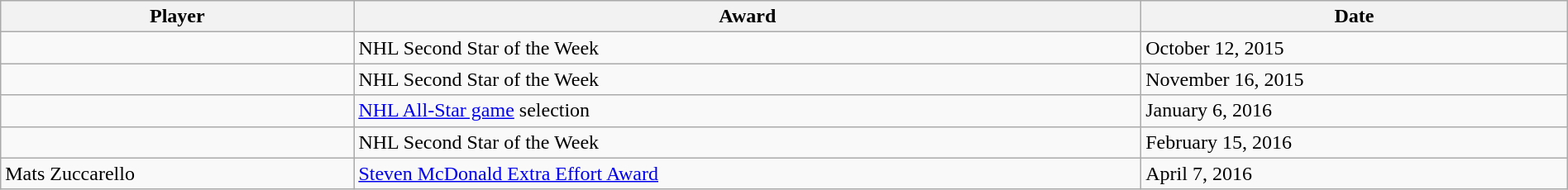<table class="wikitable sortable" style="width:100%;">
<tr align=center>
<th>Player</th>
<th>Award</th>
<th>Date</th>
</tr>
<tr>
<td></td>
<td>NHL Second Star of the Week</td>
<td>October 12, 2015</td>
</tr>
<tr>
<td></td>
<td>NHL Second Star of the Week</td>
<td>November 16, 2015</td>
</tr>
<tr>
<td></td>
<td><a href='#'>NHL All-Star game</a> selection</td>
<td>January 6, 2016</td>
</tr>
<tr>
<td></td>
<td>NHL Second Star of the Week</td>
<td>February 15, 2016</td>
</tr>
<tr>
<td>Mats Zuccarello</td>
<td><a href='#'>Steven McDonald Extra Effort Award</a></td>
<td>April 7, 2016</td>
</tr>
</table>
